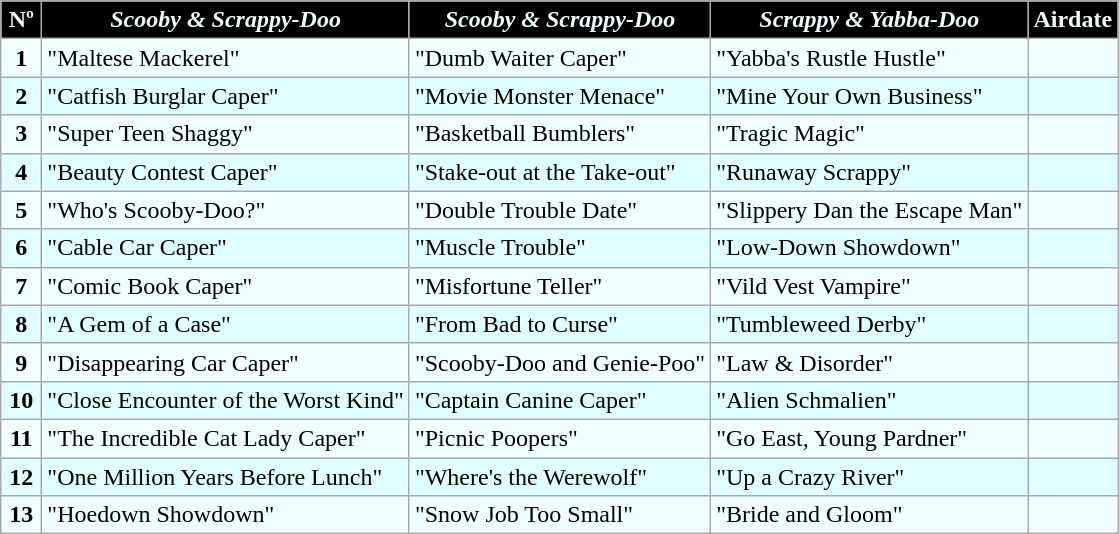<table class=wikitable style="background:#F0FFFF">
<tr style="color:#F0FFFF">
<th style="background:#000000; width:20px">Nº</th>
<th style="background:#000000"><em>Scooby & Scrappy-Doo</em></th>
<th style="background:#000000"><em>Scooby & Scrappy-Doo</em></th>
<th style="background:#000000"><em>Scrappy & Yabba-Doo</em></th>
<th style="background:#000000">Airdate</th>
</tr>
<tr>
<td align="center"><strong>1</strong></td>
<td>"Maltese Mackerel"</td>
<td>"Dumb Waiter Caper"</td>
<td>"Yabba's Rustle Hustle"</td>
<td align="center"></td>
</tr>
<tr bgcolor="E0FFFF">
<td align="center"><strong>2</strong></td>
<td>"Catfish Burglar Caper"</td>
<td>"Movie Monster Menace"</td>
<td>"Mine Your Own Business"</td>
<td align="center"></td>
</tr>
<tr>
<td align="center"><strong>3</strong></td>
<td>"Super Teen Shaggy"</td>
<td>"Basketball Bumblers"</td>
<td>"Tragic Magic"</td>
<td align="center"></td>
</tr>
<tr bgcolor="E0FFFF">
<td align="center"><strong>4</strong></td>
<td>"Beauty Contest Caper"</td>
<td>"Stake-out at the Take-out"</td>
<td>"Runaway Scrappy"</td>
<td align="center"></td>
</tr>
<tr>
<td align="center"><strong>5</strong></td>
<td>"Who's Scooby-Doo?"</td>
<td>"Double Trouble Date"</td>
<td>"Slippery Dan the Escape Man"</td>
<td align="center"></td>
</tr>
<tr bgcolor="E0FFFF">
<td align="center"><strong>6</strong></td>
<td>"Cable Car Caper"</td>
<td>"Muscle Trouble"</td>
<td>"Low-Down Showdown"</td>
<td align="center"></td>
</tr>
<tr>
<td align="center"><strong>7</strong></td>
<td>"Comic Book Caper"</td>
<td>"Misfortune Teller"</td>
<td>"Vild Vest Vampire"</td>
<td align="center"></td>
</tr>
<tr bgcolor="E0FFFF">
<td align="center"><strong>8</strong></td>
<td>"A Gem of a Case"</td>
<td>"From Bad to Curse"</td>
<td>"Tumbleweed Derby"</td>
<td align="center"></td>
</tr>
<tr>
<td align="center"><strong>9</strong></td>
<td>"Disappearing Car Caper"</td>
<td>"Scooby-Doo and Genie-Poo"</td>
<td>"Law & Disorder"</td>
<td align="center"></td>
</tr>
<tr bgcolor="E0FFFF">
<td align="center"><strong>10</strong></td>
<td>"Close Encounter of the Worst Kind"</td>
<td>"Captain Canine Caper"</td>
<td>"Alien Schmalien"</td>
<td align="center"></td>
</tr>
<tr>
<td align="center"><strong>11</strong></td>
<td>"The Incredible Cat Lady Caper"</td>
<td>"Picnic Poopers"</td>
<td>"Go East, Young Pardner"</td>
<td align="center"></td>
</tr>
<tr bgcolor="E0FFFF">
<td align="center"><strong>12</strong></td>
<td>"One Million Years Before Lunch"</td>
<td>"Where's the Werewolf"</td>
<td>"Up a Crazy River"</td>
<td align="center"></td>
</tr>
<tr>
<td align="center"><strong>13</strong></td>
<td>"Hoedown Showdown"</td>
<td>"Snow Job Too Small"</td>
<td>"Bride and Gloom"</td>
<td align="center"></td>
</tr>
</table>
